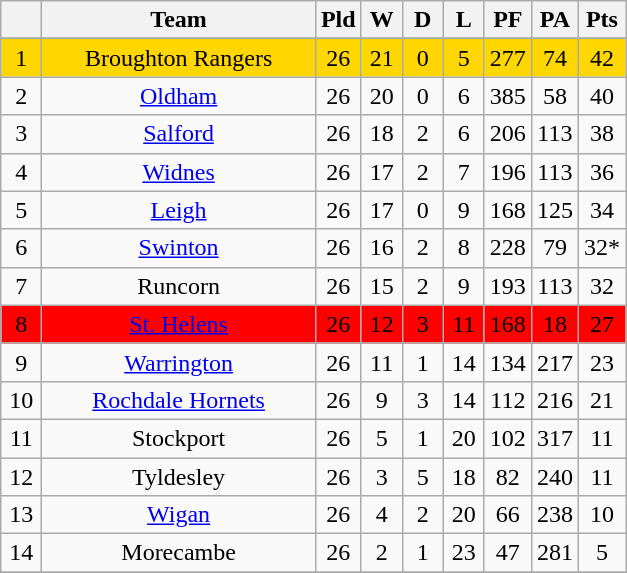<table class="wikitable" style="text-align:center;">
<tr>
<th width=20 abbr="Position"></th>
<th width=175>Team</th>
<th width=20 abbr="Played">Pld</th>
<th width=20 abbr="Won">W</th>
<th width=20 abbr="Drawn">D</th>
<th width=20 abbr="Lost">L</th>
<th width=20 abbr="Points for">PF</th>
<th width=20 abbr="Points against">PA</th>
<th width=20 abbr="Points">Pts</th>
</tr>
<tr>
</tr>
<tr align=center style="background:#FFD700;">
<td>1</td>
<td>Broughton Rangers</td>
<td>26</td>
<td>21</td>
<td>0</td>
<td>5</td>
<td>277</td>
<td>74</td>
<td>42</td>
</tr>
<tr align=center style="background:">
<td>2</td>
<td><a href='#'>Oldham</a></td>
<td>26</td>
<td>20</td>
<td>0</td>
<td>6</td>
<td>385</td>
<td>58</td>
<td>40</td>
</tr>
<tr align=center style="background:">
<td>3</td>
<td><a href='#'>Salford</a></td>
<td>26</td>
<td>18</td>
<td>2</td>
<td>6</td>
<td>206</td>
<td>113</td>
<td>38</td>
</tr>
<tr align=center style="background:">
<td>4</td>
<td><a href='#'>Widnes</a></td>
<td>26</td>
<td>17</td>
<td>2</td>
<td>7</td>
<td>196</td>
<td>113</td>
<td>36</td>
</tr>
<tr align=center style="background:">
<td>5</td>
<td><a href='#'>Leigh</a></td>
<td>26</td>
<td>17</td>
<td>0</td>
<td>9</td>
<td>168</td>
<td>125</td>
<td>34</td>
</tr>
<tr align=center style="background:">
<td>6</td>
<td><a href='#'>Swinton</a></td>
<td>26</td>
<td>16</td>
<td>2</td>
<td>8</td>
<td>228</td>
<td>79</td>
<td>32*</td>
</tr>
<tr align=center style="background:">
<td>7</td>
<td>Runcorn</td>
<td>26</td>
<td>15</td>
<td>2</td>
<td>9</td>
<td>193</td>
<td>113</td>
<td>32</td>
</tr>
<tr align=center style="background:#FF0000">
<td>8</td>
<td><a href='#'>St. Helens</a></td>
<td>26</td>
<td>12</td>
<td>3</td>
<td>11</td>
<td>168</td>
<td>18</td>
<td>27</td>
</tr>
<tr align=center style="background:">
<td>9</td>
<td><a href='#'>Warrington</a></td>
<td>26</td>
<td>11</td>
<td>1</td>
<td>14</td>
<td>134</td>
<td>217</td>
<td>23</td>
</tr>
<tr align=center style="background:">
<td>10</td>
<td><a href='#'>Rochdale Hornets</a></td>
<td>26</td>
<td>9</td>
<td>3</td>
<td>14</td>
<td>112</td>
<td>216</td>
<td>21</td>
</tr>
<tr align=center style="background:">
<td>11</td>
<td>Stockport</td>
<td>26</td>
<td>5</td>
<td>1</td>
<td>20</td>
<td>102</td>
<td>317</td>
<td>11</td>
</tr>
<tr align=center style="background:">
<td>12</td>
<td>Tyldesley</td>
<td>26</td>
<td>3</td>
<td>5</td>
<td>18</td>
<td>82</td>
<td>240</td>
<td>11</td>
</tr>
<tr align=center style="background:">
<td>13</td>
<td><a href='#'>Wigan</a></td>
<td>26</td>
<td>4</td>
<td>2</td>
<td>20</td>
<td>66</td>
<td>238</td>
<td>10</td>
</tr>
<tr align=center style="background:">
<td>14</td>
<td>Morecambe</td>
<td>26</td>
<td>2</td>
<td>1</td>
<td>23</td>
<td>47</td>
<td>281</td>
<td>5</td>
</tr>
<tr --->
</tr>
</table>
